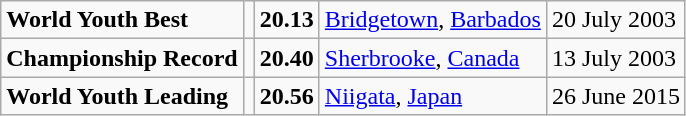<table class="wikitable">
<tr>
<td><strong>World Youth Best</strong></td>
<td></td>
<td><strong>20.13</strong></td>
<td><a href='#'>Bridgetown</a>, <a href='#'>Barbados</a></td>
<td>20 July 2003</td>
</tr>
<tr>
<td><strong>Championship Record</strong></td>
<td></td>
<td><strong>20.40</strong></td>
<td><a href='#'>Sherbrooke</a>, <a href='#'>Canada</a></td>
<td>13 July 2003</td>
</tr>
<tr>
<td><strong>World Youth Leading</strong></td>
<td></td>
<td><strong>20.56</strong></td>
<td><a href='#'>Niigata</a>, <a href='#'>Japan</a></td>
<td>26 June 2015</td>
</tr>
</table>
